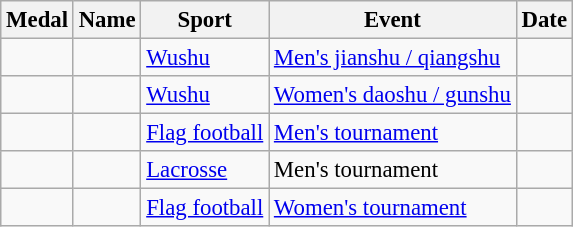<table class="wikitable sortable" style="font-size: 95%;">
<tr>
<th>Medal</th>
<th>Name</th>
<th>Sport</th>
<th>Event</th>
<th>Date</th>
</tr>
<tr>
<td></td>
<td></td>
<td><a href='#'>Wushu</a></td>
<td><a href='#'>Men's jianshu / qiangshu</a></td>
<td></td>
</tr>
<tr>
<td></td>
<td></td>
<td><a href='#'>Wushu</a></td>
<td><a href='#'>Women's daoshu / gunshu</a></td>
<td></td>
</tr>
<tr>
<td></td>
<td></td>
<td><a href='#'>Flag football</a></td>
<td><a href='#'>Men's tournament</a></td>
<td></td>
</tr>
<tr>
<td></td>
<td></td>
<td><a href='#'>Lacrosse</a></td>
<td>Men's tournament</td>
<td></td>
</tr>
<tr>
<td></td>
<td></td>
<td><a href='#'>Flag football</a></td>
<td><a href='#'>Women's tournament</a></td>
<td></td>
</tr>
</table>
